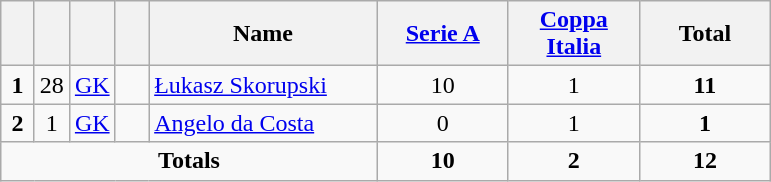<table class="wikitable" style="text-align:center">
<tr>
<th width=15></th>
<th width=15></th>
<th width=15></th>
<th width=15></th>
<th width=145>Name</th>
<th width=80><strong><a href='#'>Serie A</a></strong></th>
<th width=80><strong><a href='#'>Coppa Italia</a></strong></th>
<th width=80>Total</th>
</tr>
<tr>
<td><strong>1</strong></td>
<td>28</td>
<td><a href='#'>GK</a></td>
<td></td>
<td align=left><a href='#'>Łukasz Skorupski</a></td>
<td>10</td>
<td>1</td>
<td><strong>11</strong></td>
</tr>
<tr>
<td><strong>2</strong></td>
<td>1</td>
<td><a href='#'>GK</a></td>
<td></td>
<td align=left><a href='#'>Angelo da Costa</a></td>
<td>0</td>
<td>1</td>
<td><strong>1</strong></td>
</tr>
<tr>
<td colspan=5><strong>Totals</strong></td>
<td><strong>10</strong></td>
<td><strong>2</strong></td>
<td><strong>12</strong></td>
</tr>
</table>
